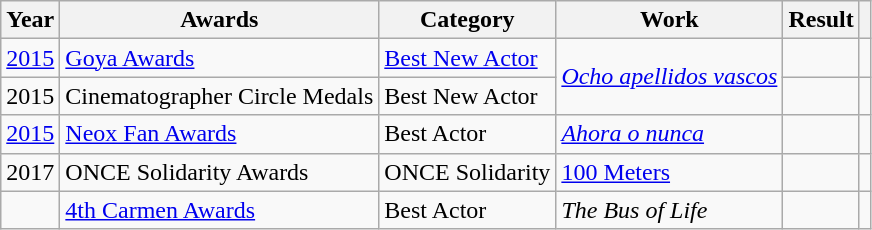<table class="wikitable sortable">
<tr>
<th>Year</th>
<th>Awards</th>
<th>Category</th>
<th>Work</th>
<th>Result</th>
<th></th>
</tr>
<tr>
<td><a href='#'>2015</a></td>
<td><a href='#'>Goya Awards</a></td>
<td><a href='#'>Best New Actor</a></td>
<td rowspan=2><em><a href='#'>Ocho apellidos vascos</a></em></td>
<td></td>
<td></td>
</tr>
<tr>
<td>2015</td>
<td>Cinematographer Circle Medals</td>
<td>Best New Actor</td>
<td></td>
<td></td>
</tr>
<tr>
<td><a href='#'>2015</a></td>
<td><a href='#'>Neox Fan Awards</a></td>
<td>Best Actor</td>
<td><em><a href='#'>Ahora o nunca</a></em></td>
<td></td>
<td></td>
</tr>
<tr>
<td>2017</td>
<td>ONCE Solidarity Awards</td>
<td>ONCE Solidarity</td>
<td><a href='#'>100 Meters</a></td>
<td></td>
<td></td>
</tr>
<tr>
<td></td>
<td><a href='#'>4th Carmen Awards</a></td>
<td>Best Actor</td>
<td><em>The Bus of Life</em></td>
<td></td>
<td></td>
</tr>
</table>
